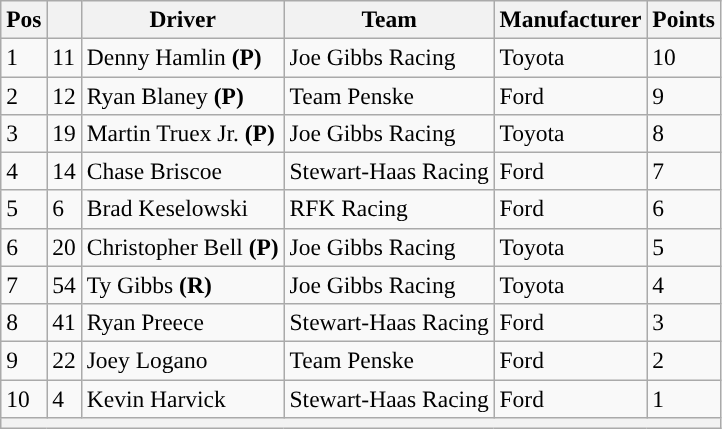<table class="wikitable" style="font-size:98%">
<tr>
<th>Pos</th>
<th></th>
<th>Driver</th>
<th>Team</th>
<th>Manufacturer</th>
<th>Points</th>
</tr>
<tr>
<td>1</td>
<td>11</td>
<td>Denny Hamlin <strong>(P)</strong></td>
<td>Joe Gibbs Racing</td>
<td>Toyota</td>
<td>10</td>
</tr>
<tr>
<td>2</td>
<td>12</td>
<td>Ryan Blaney <strong>(P)</strong></td>
<td>Team Penske</td>
<td>Ford</td>
<td>9</td>
</tr>
<tr>
<td>3</td>
<td>19</td>
<td>Martin Truex Jr. <strong>(P)</strong></td>
<td>Joe Gibbs Racing</td>
<td>Toyota</td>
<td>8</td>
</tr>
<tr>
<td>4</td>
<td>14</td>
<td>Chase Briscoe</td>
<td>Stewart-Haas Racing</td>
<td>Ford</td>
<td>7</td>
</tr>
<tr>
<td>5</td>
<td>6</td>
<td>Brad Keselowski</td>
<td>RFK Racing</td>
<td>Ford</td>
<td>6</td>
</tr>
<tr>
<td>6</td>
<td>20</td>
<td>Christopher Bell <strong>(P)</strong></td>
<td>Joe Gibbs Racing</td>
<td>Toyota</td>
<td>5</td>
</tr>
<tr>
<td>7</td>
<td>54</td>
<td>Ty Gibbs <strong>(R)</strong></td>
<td>Joe Gibbs Racing</td>
<td>Toyota</td>
<td>4</td>
</tr>
<tr>
<td>8</td>
<td>41</td>
<td>Ryan Preece</td>
<td>Stewart-Haas Racing</td>
<td>Ford</td>
<td>3</td>
</tr>
<tr>
<td>9</td>
<td>22</td>
<td>Joey Logano</td>
<td>Team Penske</td>
<td>Ford</td>
<td>2</td>
</tr>
<tr>
<td>10</td>
<td>4</td>
<td>Kevin Harvick</td>
<td>Stewart-Haas Racing</td>
<td>Ford</td>
<td>1</td>
</tr>
<tr>
<th colspan="6"></th>
</tr>
</table>
